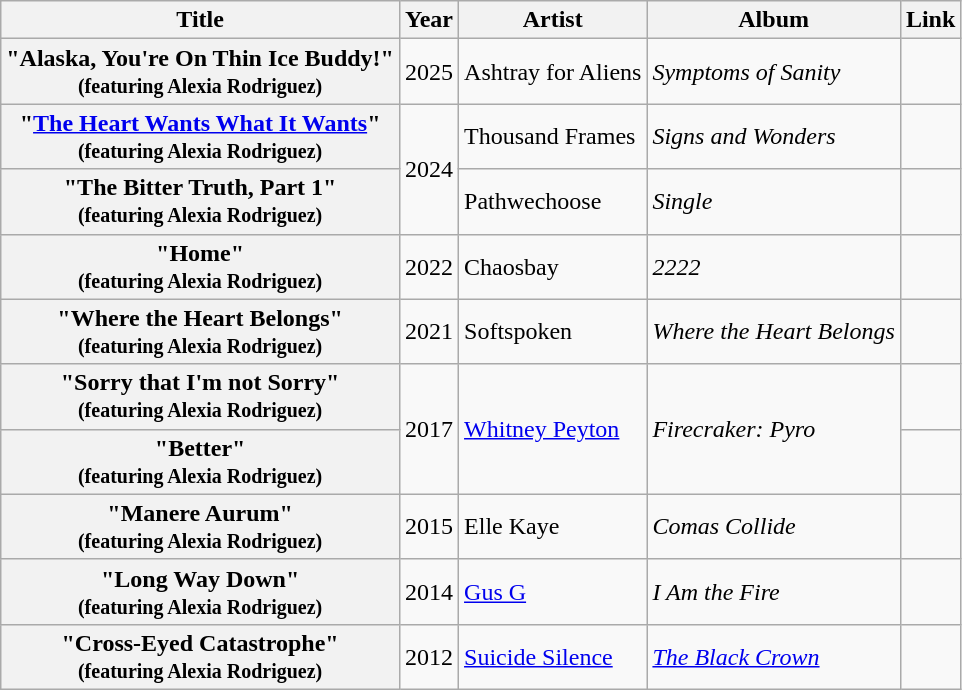<table class="wikitable plainrowheaders">
<tr>
<th>Title</th>
<th>Year</th>
<th>Artist</th>
<th>Album</th>
<th>Link</th>
</tr>
<tr>
<th scope="row">"Alaska, You're On Thin Ice Buddy!" <br><small>(featuring Alexia Rodriguez)</small></th>
<td>2025</td>
<td>Ashtray for Aliens</td>
<td><em>Symptoms of Sanity</em></td>
<td></td>
</tr>
<tr>
<th scope="row">"<a href='#'>The Heart Wants What It Wants</a>" <br><small>(featuring Alexia Rodriguez)</small></th>
<td rowspan="2">2024</td>
<td>Thousand Frames</td>
<td><em>Signs and Wonders</em></td>
<td></td>
</tr>
<tr>
<th scope="row">"The Bitter Truth, Part 1" <br><small>(featuring Alexia Rodriguez)</small></th>
<td>Pathwechoose</td>
<td><em>Single</em></td>
<td></td>
</tr>
<tr>
<th scope="row">"Home" <br><small>(featuring Alexia Rodriguez)</small></th>
<td>2022</td>
<td>Chaosbay</td>
<td><em>2222</em></td>
<td></td>
</tr>
<tr>
<th scope="row">"Where the Heart Belongs" <br><small>(featuring Alexia Rodriguez)</small></th>
<td>2021</td>
<td>Softspoken</td>
<td><em>Where the Heart Belongs</em></td>
<td></td>
</tr>
<tr>
<th scope="row">"Sorry that I'm not Sorry" <br><small>(featuring Alexia Rodriguez)</small></th>
<td rowspan=2>2017</td>
<td rowspan=2><a href='#'>Whitney Peyton</a></td>
<td rowspan=2><em>Firecraker: Pyro</em></td>
<td></td>
</tr>
<tr>
<th scope="row">"Better" <br><small>(featuring Alexia Rodriguez)</small></th>
<td></td>
</tr>
<tr>
<th scope="row">"Manere Aurum" <br><small>(featuring Alexia Rodriguez)</small></th>
<td>2015</td>
<td>Elle Kaye</td>
<td><em>Comas Collide</em></td>
<td></td>
</tr>
<tr>
<th scope="row">"Long Way Down" <br><small>(featuring Alexia Rodriguez)</small></th>
<td>2014</td>
<td><a href='#'>Gus G</a></td>
<td><em>I Am the Fire</em></td>
<td></td>
</tr>
<tr>
<th scope="row">"Cross-Eyed Catastrophe" <br><small>(featuring Alexia Rodriguez)</small></th>
<td>2012</td>
<td><a href='#'>Suicide Silence</a></td>
<td><em><a href='#'>The Black Crown</a></em></td>
<td></td>
</tr>
</table>
